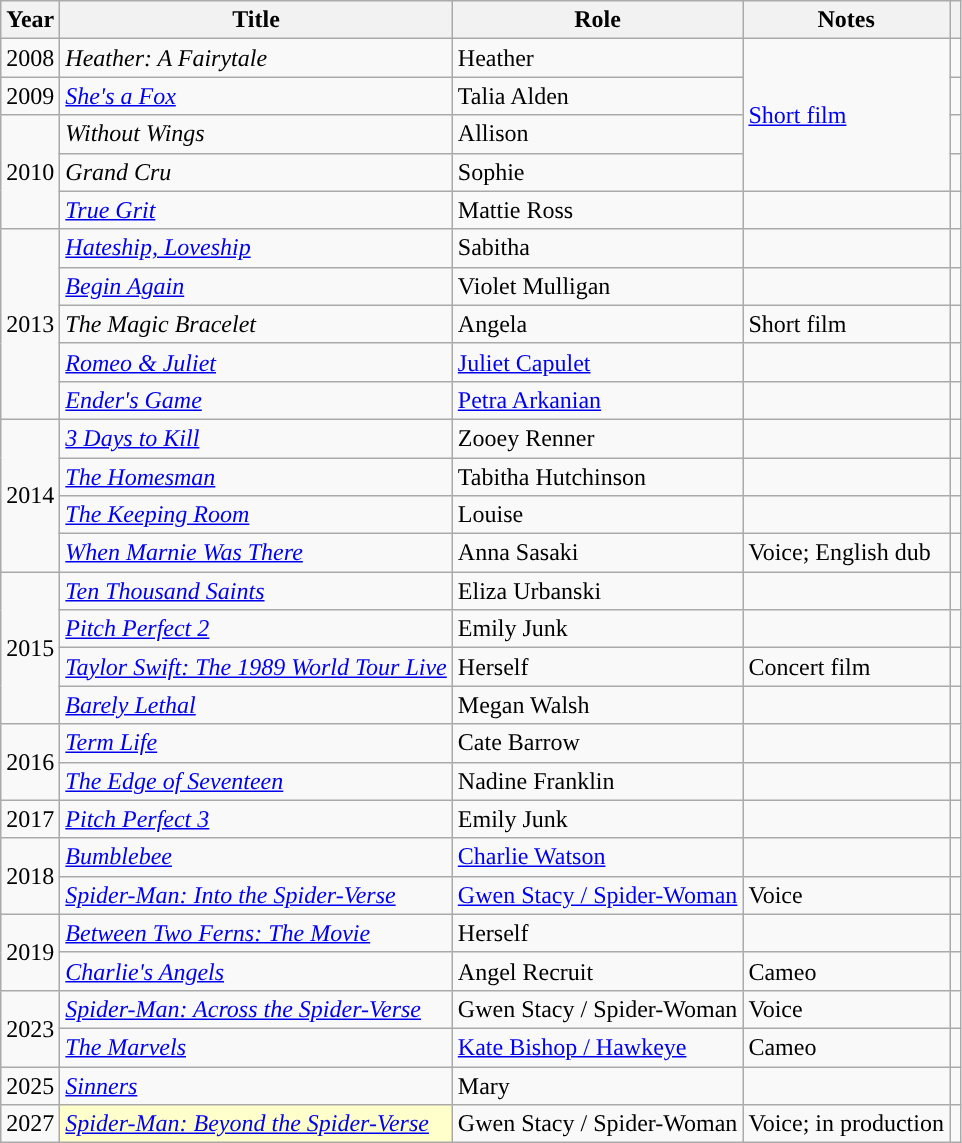<table class="wikitable sortable">
<tr>
<th>Year</th>
<th>Title</th>
<th>Role</th>
<th scope="col" class="unsortable">Notes</th>
<th scope="col" class="unsortable"></th>
</tr>
<tr>
<td>2008</td>
<td><em>Heather: A Fairytale</em></td>
<td>Heather</td>
<td rowspan="4"><a href='#'>Short film</a></td>
<td align="center"></td>
</tr>
<tr>
<td>2009</td>
<td><em><a href='#'>She's a Fox</a></em></td>
<td>Talia Alden</td>
<td align="center"></td>
</tr>
<tr>
<td rowspan="3">2010</td>
<td><em>Without Wings</em></td>
<td>Allison</td>
<td align="center"></td>
</tr>
<tr>
<td><em>Grand Cru</em></td>
<td>Sophie</td>
<td align="center"></td>
</tr>
<tr>
<td><em><a href='#'>True Grit</a></em></td>
<td>Mattie Ross</td>
<td></td>
<td align="center"></td>
</tr>
<tr>
<td rowspan="5">2013</td>
<td><em><a href='#'>Hateship, Loveship</a></em></td>
<td>Sabitha</td>
<td></td>
<td align="center"></td>
</tr>
<tr>
<td><em><a href='#'>Begin Again</a></em></td>
<td>Violet Mulligan</td>
<td></td>
<td align="center"></td>
</tr>
<tr>
<td><em>The Magic Bracelet</em></td>
<td>Angela</td>
<td>Short film</td>
<td align="center"></td>
</tr>
<tr>
<td><em><a href='#'>Romeo & Juliet</a></em></td>
<td><a href='#'>Juliet Capulet</a></td>
<td></td>
<td align="center"></td>
</tr>
<tr>
<td><em><a href='#'>Ender's Game</a></em></td>
<td><a href='#'>Petra Arkanian</a></td>
<td></td>
<td align="center"></td>
</tr>
<tr>
<td rowspan="4">2014</td>
<td><em><a href='#'>3 Days to Kill</a></em></td>
<td>Zooey Renner</td>
<td></td>
<td align="center"></td>
</tr>
<tr>
<td><em><a href='#'>The Homesman</a></em></td>
<td>Tabitha Hutchinson</td>
<td></td>
<td align="center"></td>
</tr>
<tr>
<td><em><a href='#'>The Keeping Room</a></em></td>
<td>Louise</td>
<td></td>
<td align="center"></td>
</tr>
<tr>
<td><em><a href='#'>When Marnie Was There</a></em></td>
<td>Anna Sasaki</td>
<td>Voice; English dub</td>
<td align="center"></td>
</tr>
<tr>
<td rowspan="4">2015</td>
<td><em><a href='#'>Ten Thousand Saints</a></em></td>
<td>Eliza Urbanski</td>
<td></td>
<td align="center"></td>
</tr>
<tr>
<td><em><a href='#'>Pitch Perfect 2</a></em></td>
<td>Emily Junk</td>
<td></td>
<td align="center"></td>
</tr>
<tr>
<td><em><a href='#'>Taylor Swift: The 1989 World Tour Live</a></em></td>
<td>Herself</td>
<td>Concert film</td>
<td align="center"></td>
</tr>
<tr>
<td><em><a href='#'>Barely Lethal</a></em></td>
<td>Megan Walsh</td>
<td></td>
<td align="center"></td>
</tr>
<tr>
<td rowspan="2">2016</td>
<td><em><a href='#'>Term Life</a></em></td>
<td>Cate Barrow</td>
<td></td>
<td align="center"></td>
</tr>
<tr>
<td><em><a href='#'>The Edge of Seventeen</a></em></td>
<td>Nadine Franklin</td>
<td></td>
<td align="center"></td>
</tr>
<tr>
<td>2017</td>
<td><em><a href='#'>Pitch Perfect 3</a></em></td>
<td>Emily Junk</td>
<td></td>
<td align="center"></td>
</tr>
<tr>
<td rowspan="2">2018</td>
<td><em><a href='#'>Bumblebee</a></em></td>
<td><a href='#'>Charlie Watson</a></td>
<td></td>
<td align="center"></td>
</tr>
<tr>
<td><em><a href='#'>Spider-Man: Into the Spider-Verse</a></em></td>
<td><a href='#'>Gwen Stacy / Spider-Woman</a></td>
<td>Voice</td>
<td align="center"></td>
</tr>
<tr>
<td rowspan="2">2019</td>
<td><em><a href='#'>Between Two Ferns: The Movie</a></em></td>
<td>Herself</td>
<td></td>
<td align="center"></td>
</tr>
<tr>
<td><em><a href='#'>Charlie's Angels</a></em></td>
<td>Angel Recruit</td>
<td>Cameo</td>
<td align="center"></td>
</tr>
<tr>
<td rowspan="2">2023</td>
<td><em><a href='#'>Spider-Man: Across the Spider-Verse</a></em></td>
<td>Gwen Stacy / Spider-Woman</td>
<td>Voice</td>
<td align="center"></td>
</tr>
<tr>
<td><em><a href='#'>The Marvels</a></em></td>
<td><a href='#'>Kate Bishop / Hawkeye</a></td>
<td>Cameo</td>
<td align="center"></td>
</tr>
<tr>
<td>2025</td>
<td><em><a href='#'>Sinners</a></em></td>
<td>Mary</td>
<td></td>
<td align="center"></td>
</tr>
<tr>
<td>2027</td>
<td style="background:#FFFFCC;"><em><a href='#'>Spider-Man: Beyond the Spider-Verse</a></em></td>
<td>Gwen Stacy / Spider-Woman</td>
<td>Voice; in production</td>
<td align="center"></td>
</tr>
</table>
